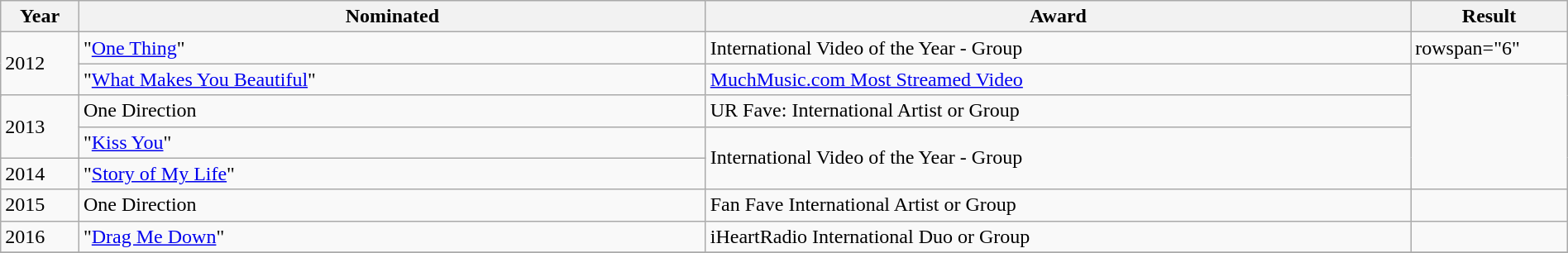<table class="wikitable" style="width:100%;">
<tr>
<th width=5%>Year</th>
<th style="width:40%;">Nominated</th>
<th style="width:45%;">Award</th>
<th style="width:10%;">Result</th>
</tr>
<tr>
<td rowspan="3">2012</td>
<td>"<a href='#'>One Thing</a>"</td>
<td>International Video of the Year - Group</td>
<td>rowspan="6" </td>
</tr>
<tr>
<td>"<a href='#'>What Makes You Beautiful</a>"</td>
<td><a href='#'>MuchMusic.com Most Streamed Video</a></td>
</tr>
<tr>
<td rowspan="2">One Direction</td>
<td rowspan="2">UR Fave: International Artist or Group</td>
</tr>
<tr>
<td rowspan="2">2013</td>
</tr>
<tr>
<td>"<a href='#'>Kiss You</a>"</td>
<td rowspan="2">International Video of the Year - Group</td>
</tr>
<tr>
<td>2014</td>
<td>"<a href='#'>Story of My Life</a>"</td>
</tr>
<tr>
<td>2015</td>
<td>One Direction</td>
<td>Fan Fave International Artist or Group</td>
<td></td>
</tr>
<tr>
<td>2016</td>
<td>"<a href='#'>Drag Me Down</a>"</td>
<td>iHeartRadio International Duo or Group</td>
<td></td>
</tr>
<tr>
</tr>
</table>
